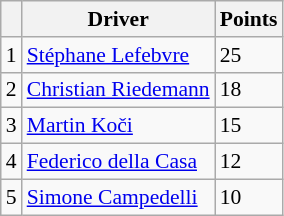<table class="wikitable" style="font-size: 90%;">
<tr>
<th></th>
<th>Driver</th>
<th>Points</th>
</tr>
<tr>
<td>1</td>
<td> <a href='#'>Stéphane Lefebvre</a></td>
<td>25</td>
</tr>
<tr>
<td>2</td>
<td> <a href='#'>Christian Riedemann</a></td>
<td>18</td>
</tr>
<tr>
<td>3</td>
<td> <a href='#'>Martin Koči</a></td>
<td>15</td>
</tr>
<tr>
<td>4</td>
<td> <a href='#'>Federico della Casa</a></td>
<td>12</td>
</tr>
<tr>
<td>5</td>
<td> <a href='#'>Simone Campedelli</a></td>
<td>10</td>
</tr>
</table>
